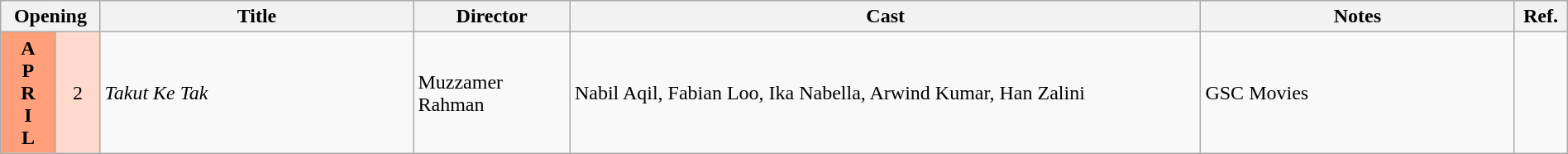<table class="wikitable" width="100%">
<tr>
<th colspan="2">Opening</th>
<th style="width:20%;">Title</th>
<th style="width:10%;">Director</th>
<th>Cast</th>
<th style="width:20%">Notes</th>
<th>Ref.</th>
</tr>
<tr>
<th rowspan=1 style="text-align:center; background:#ffa07a;">A<br>P<br>R<br>I<br>L</th>
<td rowspan=1 style="text-align:center; background:#ffdacc;">2</td>
<td><em>Takut Ke Tak</em></td>
<td>Muzzamer Rahman</td>
<td>Nabil Aqil, Fabian Loo, Ika Nabella, Arwind Kumar, Han Zalini</td>
<td>GSC Movies</td>
<td></td>
</tr>
</table>
